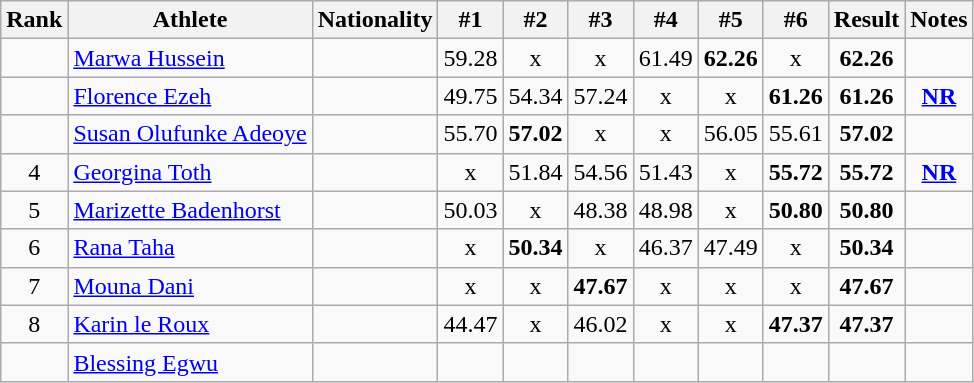<table class="wikitable sortable" style="text-align:center">
<tr>
<th>Rank</th>
<th>Athlete</th>
<th>Nationality</th>
<th>#1</th>
<th>#2</th>
<th>#3</th>
<th>#4</th>
<th>#5</th>
<th>#6</th>
<th>Result</th>
<th>Notes</th>
</tr>
<tr>
<td></td>
<td align="left"><a href='#'>Marwa Hussein</a></td>
<td align=left></td>
<td>59.28</td>
<td>x</td>
<td>x</td>
<td>61.49</td>
<td><strong>62.26</strong></td>
<td>x</td>
<td><strong>62.26</strong></td>
<td></td>
</tr>
<tr>
<td></td>
<td align="left"><a href='#'>Florence Ezeh</a></td>
<td align=left></td>
<td>49.75</td>
<td>54.34</td>
<td>57.24</td>
<td>x</td>
<td>x</td>
<td><strong>61.26</strong></td>
<td><strong>61.26</strong></td>
<td><strong><a href='#'>NR</a></strong></td>
</tr>
<tr>
<td></td>
<td align="left"><a href='#'>Susan Olufunke Adeoye</a></td>
<td align=left></td>
<td>55.70</td>
<td><strong>57.02</strong></td>
<td>x</td>
<td>x</td>
<td>56.05</td>
<td>55.61</td>
<td><strong>57.02</strong></td>
<td></td>
</tr>
<tr>
<td>4</td>
<td align="left"><a href='#'>Georgina Toth</a></td>
<td align=left></td>
<td>x</td>
<td>51.84</td>
<td>54.56</td>
<td>51.43</td>
<td>x</td>
<td><strong>55.72</strong></td>
<td><strong>55.72</strong></td>
<td><strong><a href='#'>NR</a></strong></td>
</tr>
<tr>
<td>5</td>
<td align="left"><a href='#'>Marizette Badenhorst</a></td>
<td align=left></td>
<td>50.03</td>
<td>x</td>
<td>48.38</td>
<td>48.98</td>
<td>x</td>
<td><strong>50.80</strong></td>
<td><strong>50.80</strong></td>
<td></td>
</tr>
<tr>
<td>6</td>
<td align="left"><a href='#'>Rana Taha</a></td>
<td align=left></td>
<td>x</td>
<td><strong>50.34</strong></td>
<td>x</td>
<td>46.37</td>
<td>47.49</td>
<td>x</td>
<td><strong>50.34</strong></td>
<td></td>
</tr>
<tr>
<td>7</td>
<td align="left"><a href='#'>Mouna Dani</a></td>
<td align=left></td>
<td>x</td>
<td>x</td>
<td><strong>47.67</strong></td>
<td>x</td>
<td>x</td>
<td>x</td>
<td><strong>47.67</strong></td>
<td></td>
</tr>
<tr>
<td>8</td>
<td align="left"><a href='#'>Karin le Roux</a></td>
<td align=left></td>
<td>44.47</td>
<td>x</td>
<td>46.02</td>
<td>x</td>
<td>x</td>
<td><strong>47.37</strong></td>
<td><strong>47.37</strong></td>
<td></td>
</tr>
<tr>
<td></td>
<td align="left"><a href='#'>Blessing Egwu</a></td>
<td align=left></td>
<td></td>
<td></td>
<td></td>
<td></td>
<td></td>
<td></td>
<td><strong></strong></td>
<td></td>
</tr>
</table>
